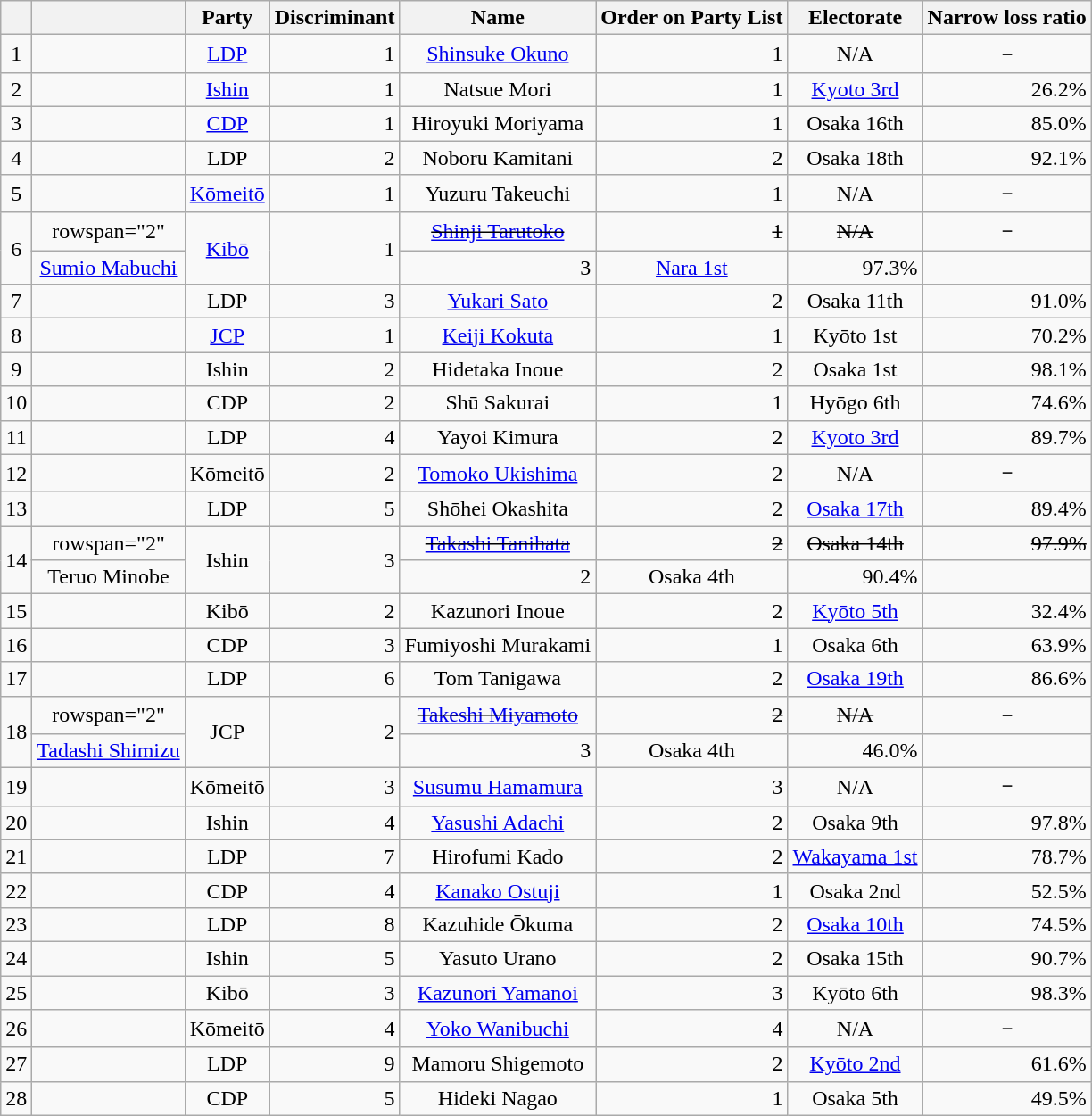<table class="wikitable sortable" style="text-align:center;">
<tr>
<th></th>
<th></th>
<th>Party</th>
<th>Discriminant</th>
<th>Name</th>
<th>Order on Party List</th>
<th>Electorate</th>
<th>Narrow loss ratio</th>
</tr>
<tr>
<td>1</td>
<td></td>
<td><a href='#'>LDP</a></td>
<td style="text-align: right;">1</td>
<td><a href='#'>Shinsuke Okuno</a></td>
<td style="text-align: right;">1</td>
<td>N/A</td>
<td>－</td>
</tr>
<tr>
<td>2</td>
<td></td>
<td><a href='#'>Ishin</a></td>
<td style="text-align: right;">1</td>
<td>Natsue Mori</td>
<td style="text-align: right;">1</td>
<td><a href='#'>Kyoto 3rd</a></td>
<td style="text-align: Right;">26.2%</td>
</tr>
<tr>
<td>3</td>
<td></td>
<td><a href='#'>CDP</a></td>
<td style="text-align: right;">1</td>
<td>Hiroyuki Moriyama</td>
<td style="text-align: right;">1</td>
<td>Osaka 16th</td>
<td style="text-align: Right;">85.0%</td>
</tr>
<tr>
<td>4</td>
<td></td>
<td>LDP</td>
<td style="text-align: right;">2</td>
<td>Noboru Kamitani</td>
<td style="text-align: right;">2</td>
<td>Osaka 18th</td>
<td style="text-align: Right;">92.1%</td>
</tr>
<tr>
<td>5</td>
<td></td>
<td><a href='#'>Kōmeitō</a></td>
<td style="text-align: right;">1</td>
<td>Yuzuru Takeuchi</td>
<td style="text-align: right;">1</td>
<td>N/A</td>
<td>－</td>
</tr>
<tr>
<td rowspan="2">6</td>
<td>rowspan="2" </td>
<td rowspan="2"><a href='#'>Kibō</a></td>
<td rowspan="2" style="text-align: right;">1</td>
<td><del><a href='#'>Shinji Tarutoko</a></del></td>
<td style="text-align: right;"><del>1</del></td>
<td><del>N/A</del></td>
<td>－</td>
</tr>
<tr>
<td><a href='#'>Sumio Mabuchi</a></td>
<td style="text-align: right;">3</td>
<td><a href='#'>Nara 1st</a></td>
<td style="text-align: right;">97.3%</td>
</tr>
<tr>
<td>7</td>
<td></td>
<td>LDP</td>
<td style="text-align: right;">3</td>
<td><a href='#'>Yukari Sato</a></td>
<td style="text-align: right;">2</td>
<td>Osaka 11th</td>
<td style="text-align: right;">91.0%</td>
</tr>
<tr>
<td>8</td>
<td></td>
<td><a href='#'>JCP</a></td>
<td style="text-align: right;">1</td>
<td><a href='#'>Keiji Kokuta</a></td>
<td style="text-align: right;">1</td>
<td>Kyōto 1st</td>
<td style="text-align: right;">70.2%</td>
</tr>
<tr>
<td>9</td>
<td></td>
<td>Ishin</td>
<td style="text-align: right;">2</td>
<td>Hidetaka Inoue</td>
<td style="text-align: right;">2</td>
<td>Osaka 1st</td>
<td style="text-align: right;">98.1%</td>
</tr>
<tr>
<td>10</td>
<td></td>
<td>CDP</td>
<td style="text-align: right;">2</td>
<td>Shū Sakurai</td>
<td style="text-align: right;">1</td>
<td>Hyōgo 6th</td>
<td style="text-align: Right;">74.6%</td>
</tr>
<tr>
<td>11</td>
<td></td>
<td>LDP</td>
<td style="text-align: right;">4</td>
<td>Yayoi Kimura</td>
<td style="text-align: right;">2</td>
<td><a href='#'>Kyoto 3rd</a></td>
<td style="text-align: right;">89.7%</td>
</tr>
<tr>
<td>12</td>
<td></td>
<td>Kōmeitō</td>
<td style="text-align: right;">2</td>
<td><a href='#'>Tomoko Ukishima</a></td>
<td style="text-align: right;">2</td>
<td>N/A</td>
<td>－</td>
</tr>
<tr>
<td>13</td>
<td></td>
<td>LDP</td>
<td style="text-align: right;">5</td>
<td>Shōhei Okashita</td>
<td style="text-align: right;">2</td>
<td><a href='#'>Osaka 17th</a></td>
<td style="text-align: right;">89.4%</td>
</tr>
<tr>
<td rowspan="2">14</td>
<td>rowspan="2" </td>
<td rowspan="2">Ishin</td>
<td rowspan="2" style="text-align: right;">3</td>
<td><del><a href='#'>Takashi Tanihata</a></del></td>
<td style="text-align: right;"><del>2</del></td>
<td><del>Osaka 14th</del></td>
<td style="text-align: right;"><del>97.9%</del></td>
</tr>
<tr>
<td>Teruo Minobe</td>
<td style="text-align: right;">2</td>
<td>Osaka 4th</td>
<td style="text-align: right;">90.4%</td>
</tr>
<tr>
<td>15</td>
<td></td>
<td>Kibō</td>
<td style="text-align: right;">2</td>
<td>Kazunori Inoue</td>
<td style="text-align: right;">2</td>
<td><a href='#'>Kyōto 5th</a></td>
<td style="text-align: right;">32.4%</td>
</tr>
<tr>
<td>16</td>
<td></td>
<td>CDP</td>
<td style="text-align: right;">3</td>
<td>Fumiyoshi Murakami</td>
<td style="text-align: right;">1</td>
<td>Osaka 6th</td>
<td style="text-align: right;">63.9%</td>
</tr>
<tr>
<td>17</td>
<td></td>
<td>LDP</td>
<td style="text-align: right;">6</td>
<td>Tom Tanigawa</td>
<td style="text-align: right;">2</td>
<td><a href='#'>Osaka 19th</a></td>
<td style="text-align: right;">86.6%</td>
</tr>
<tr>
<td rowspan="2">18</td>
<td>rowspan="2" </td>
<td rowspan="2">JCP</td>
<td rowspan="2" style="text-align: right;">2</td>
<td><del><a href='#'>Takeshi Miyamoto</a></del></td>
<td style="text-align: right;"><del>2</del></td>
<td><del>N/A</del></td>
<td>－</td>
</tr>
<tr>
<td><a href='#'>Tadashi Shimizu</a></td>
<td style="text-align: right;">3</td>
<td>Osaka 4th</td>
<td style="text-align: right;">46.0%</td>
</tr>
<tr>
<td>19</td>
<td></td>
<td>Kōmeitō</td>
<td style="text-align: right;">3</td>
<td><a href='#'>Susumu Hamamura</a></td>
<td style="text-align: right;">3</td>
<td>N/A</td>
<td>－</td>
</tr>
<tr>
<td>20</td>
<td></td>
<td>Ishin</td>
<td style="text-align: right;">4</td>
<td><a href='#'>Yasushi Adachi</a></td>
<td style="text-align: right;">2</td>
<td>Osaka 9th</td>
<td style="text-align: right;">97.8%</td>
</tr>
<tr>
<td>21</td>
<td></td>
<td>LDP</td>
<td style="text-align: right;">7</td>
<td>Hirofumi Kado</td>
<td style="text-align: right;">2</td>
<td><a href='#'>Wakayama 1st</a></td>
<td style="text-align: right;">78.7%</td>
</tr>
<tr>
<td>22</td>
<td></td>
<td>CDP</td>
<td style="text-align: right;">4</td>
<td><a href='#'>Kanako Ostuji</a></td>
<td style="text-align: right;">1</td>
<td>Osaka 2nd</td>
<td style="text-align: right;">52.5%</td>
</tr>
<tr>
<td>23</td>
<td></td>
<td>LDP</td>
<td style="text-align: right;">8</td>
<td>Kazuhide Ōkuma</td>
<td style="text-align: right;">2</td>
<td><a href='#'>Osaka 10th</a></td>
<td style="text-align: right;">74.5%</td>
</tr>
<tr>
<td>24</td>
<td></td>
<td>Ishin</td>
<td style="text-align: right;">5</td>
<td>Yasuto Urano</td>
<td style="text-align: right;">2</td>
<td>Osaka 15th</td>
<td style="text-align: Right;">90.7%</td>
</tr>
<tr>
<td>25</td>
<td></td>
<td>Kibō</td>
<td style="text-align: right;">3</td>
<td><a href='#'>Kazunori Yamanoi</a></td>
<td style="text-align: right;">3</td>
<td>Kyōto 6th</td>
<td style="text-align: right;">98.3%</td>
</tr>
<tr>
<td>26</td>
<td></td>
<td>Kōmeitō</td>
<td style="text-align: right;">4</td>
<td><a href='#'>Yoko Wanibuchi</a></td>
<td style="text-align: right;">4</td>
<td>N/A</td>
<td>－</td>
</tr>
<tr>
<td>27</td>
<td></td>
<td>LDP</td>
<td style="text-align: right;">9</td>
<td>Mamoru Shigemoto</td>
<td style="text-align: right;">2</td>
<td><a href='#'>Kyōto 2nd</a></td>
<td style="text-align: right;">61.6%</td>
</tr>
<tr>
<td>28</td>
<td></td>
<td>CDP</td>
<td style="text-align: right;">5</td>
<td>Hideki Nagao</td>
<td style="text-align: right;">1</td>
<td>Osaka 5th</td>
<td style="text-align: Right;">49.5%</td>
</tr>
</table>
